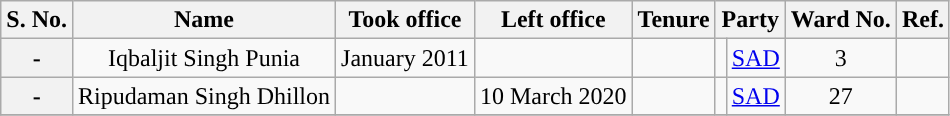<table class="wikitable" style="text-align:center">
<tr>
<th>S. No.</th>
<th>Name</th>
<th>Took office</th>
<th>Left office</th>
<th>Tenure</th>
<th colspan=2>Party</th>
<th>Ward No.</th>
<th>Ref.</th>
</tr>
<tr>
<th>-</th>
<td>Iqbaljit Singh Punia</td>
<td>January 2011</td>
<td></td>
<td></td>
<td></td>
<td><a href='#'>SAD</a></td>
<td>3</td>
<td></td>
</tr>
<tr>
<th>-</th>
<td>Ripudaman Singh Dhillon</td>
<td></td>
<td>10 March 2020</td>
<td></td>
<td></td>
<td><a href='#'>SAD</a></td>
<td>27</td>
<td></td>
</tr>
<tr>
</tr>
</table>
